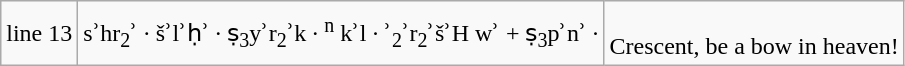<table class="wikitable">
<tr>
<td>line 13</td>
<td>sʾhr<sub>2</sub>ʾ · šʾlʾḥʾ · ṣ<sub>3</sub>yʾr<sub>2</sub>ʾk · <sup>n</sup> kʾl · ʾ<sub>2</sub>ʾr<sub>2</sub>ʾšʾH wʾ + ṣ<sub>3</sub>pʾnʾ ·</td>
<td><br>Crescent, be a bow in heaven!</td>
</tr>
</table>
